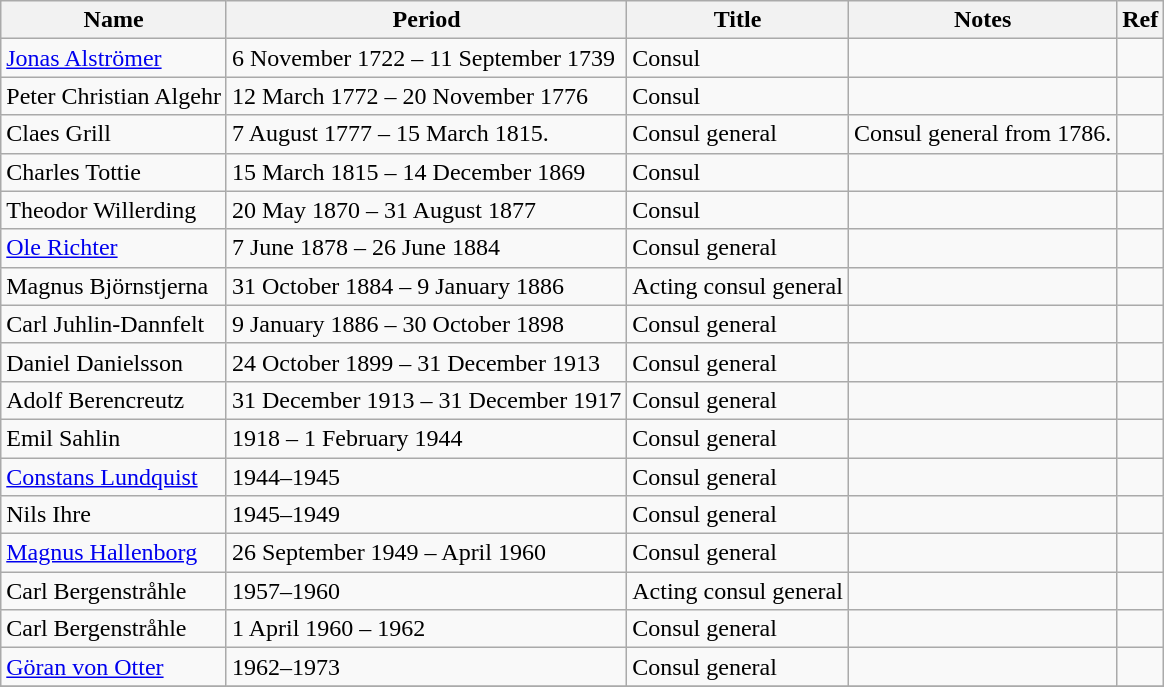<table class="wikitable">
<tr>
<th>Name</th>
<th>Period</th>
<th>Title</th>
<th>Notes</th>
<th>Ref</th>
</tr>
<tr>
<td><a href='#'>Jonas Alströmer</a></td>
<td>6 November 1722 – 11 September 1739</td>
<td>Consul</td>
<td></td>
<td></td>
</tr>
<tr>
<td>Peter Christian Algehr</td>
<td>12 March 1772 – 20 November 1776</td>
<td>Consul</td>
<td></td>
<td></td>
</tr>
<tr>
<td>Claes Grill</td>
<td>7 August 1777 – 15 March 1815.</td>
<td>Consul general</td>
<td>Consul general from 1786.</td>
<td></td>
</tr>
<tr>
<td>Charles Tottie</td>
<td>15 March 1815 – 14 December 1869</td>
<td>Consul</td>
<td></td>
<td></td>
</tr>
<tr>
<td>Theodor Willerding</td>
<td>20 May 1870 – 31 August 1877</td>
<td>Consul</td>
<td></td>
<td></td>
</tr>
<tr>
<td><a href='#'>Ole Richter</a></td>
<td>7 June 1878 – 26 June 1884</td>
<td>Consul general</td>
<td></td>
<td></td>
</tr>
<tr>
<td>Magnus Björnstjerna</td>
<td>31 October 1884 – 9 January 1886</td>
<td>Acting consul general</td>
<td></td>
<td></td>
</tr>
<tr>
<td>Carl Juhlin-Dannfelt</td>
<td>9 January 1886 – 30 October 1898</td>
<td>Consul general</td>
<td></td>
<td></td>
</tr>
<tr>
<td>Daniel Danielsson</td>
<td>24 October 1899 – 31 December 1913</td>
<td>Consul general</td>
<td></td>
<td></td>
</tr>
<tr>
<td>Adolf Berencreutz</td>
<td>31 December 1913 – 31 December 1917</td>
<td>Consul general</td>
<td></td>
<td></td>
</tr>
<tr>
<td>Emil Sahlin</td>
<td>1918 – 1 February 1944</td>
<td>Consul general</td>
<td></td>
<td></td>
</tr>
<tr>
<td><a href='#'>Constans Lundquist</a></td>
<td>1944–1945</td>
<td>Consul general</td>
<td></td>
<td></td>
</tr>
<tr>
<td>Nils Ihre</td>
<td>1945–1949</td>
<td>Consul general</td>
<td></td>
<td></td>
</tr>
<tr>
<td><a href='#'>Magnus Hallenborg</a></td>
<td>26 September 1949 – April 1960</td>
<td>Consul general</td>
<td></td>
<td></td>
</tr>
<tr>
<td>Carl Bergenstråhle</td>
<td>1957–1960</td>
<td>Acting consul general</td>
<td></td>
<td></td>
</tr>
<tr>
<td>Carl Bergenstråhle</td>
<td>1 April 1960 – 1962</td>
<td>Consul general</td>
<td></td>
<td></td>
</tr>
<tr>
<td><a href='#'>Göran von Otter</a></td>
<td>1962–1973</td>
<td>Consul general</td>
<td></td>
<td></td>
</tr>
<tr>
</tr>
</table>
